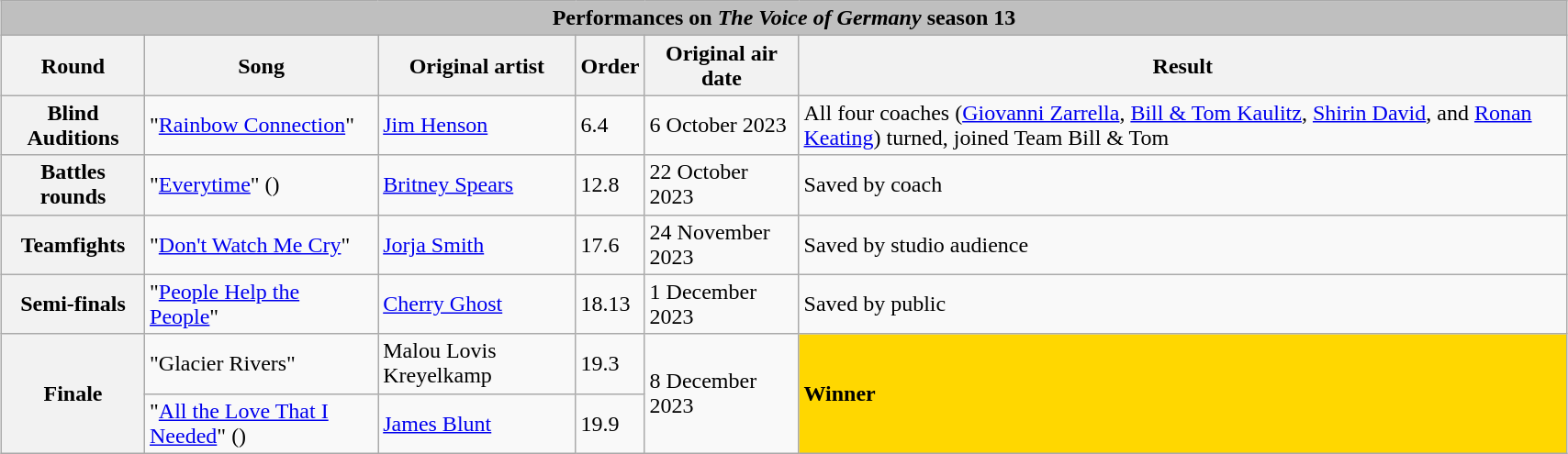<table class="wikitable collapsible autocollapse" style="width:90%; margin:1em auto 1em auto;">
<tr>
<th colspan="7" style="background:#BFBFBF;">Performances on <em>The Voice of Germany</em> season 13</th>
</tr>
<tr>
<th>Round</th>
<th>Song</th>
<th>Original artist</th>
<th>Order</th>
<th>Original air date</th>
<th>Result</th>
</tr>
<tr>
<th scope="row">Blind Auditions</th>
<td>"<a href='#'>Rainbow Connection</a>"</td>
<td><a href='#'>Jim Henson</a></td>
<td>6.4</td>
<td>6 October 2023</td>
<td>All four coaches (<a href='#'>Giovanni Zarrella</a>, <a href='#'>Bill & Tom Kaulitz</a>, <a href='#'>Shirin David</a>, and <a href='#'>Ronan Keating</a>) turned, joined Team Bill & Tom</td>
</tr>
<tr>
<th scope="row">Battles rounds</th>
<td>"<a href='#'>Everytime</a>" ()</td>
<td><a href='#'>Britney Spears</a></td>
<td>12.8</td>
<td>22 October 2023</td>
<td>Saved by coach</td>
</tr>
<tr>
<th scope="row">Teamfights</th>
<td>"<a href='#'>Don't Watch Me Cry</a>"</td>
<td><a href='#'>Jorja Smith</a></td>
<td>17.6</td>
<td>24 November 2023</td>
<td>Saved by studio audience</td>
</tr>
<tr>
<th scope="row">Semi-finals</th>
<td>"<a href='#'>People Help the People</a>"</td>
<td><a href='#'>Cherry Ghost</a></td>
<td>18.13</td>
<td>1 December 2023</td>
<td>Saved by public</td>
</tr>
<tr>
<th scope="row" rowspan="2">Finale</th>
<td>"Glacier Rivers"</td>
<td>Malou Lovis Kreyelkamp</td>
<td>19.3</td>
<td rowspan="2">8 December 2023</td>
<td rowspan="2" style="background:gold"><strong>Winner</strong></td>
</tr>
<tr>
<td>"<a href='#'>All the Love That I Needed</a>" ()</td>
<td><a href='#'>James Blunt</a></td>
<td>19.9</td>
</tr>
</table>
